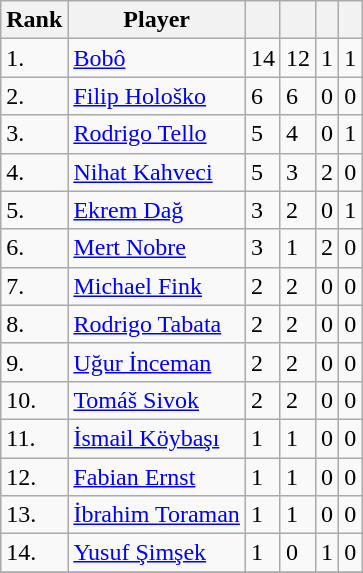<table class="wikitable">
<tr>
<th>Rank</th>
<th>Player</th>
<th></th>
<th></th>
<th></th>
<th></th>
</tr>
<tr>
<td>1.</td>
<td><a href='#'>Bobô</a></td>
<td>14</td>
<td>12</td>
<td>1</td>
<td>1</td>
</tr>
<tr>
<td>2.</td>
<td><a href='#'>Filip Hološko</a></td>
<td>6</td>
<td>6</td>
<td>0</td>
<td>0</td>
</tr>
<tr>
<td>3.</td>
<td><a href='#'>Rodrigo Tello</a></td>
<td>5</td>
<td>4</td>
<td>0</td>
<td>1</td>
</tr>
<tr>
<td>4.</td>
<td><a href='#'>Nihat Kahveci</a></td>
<td>5</td>
<td>3</td>
<td>2</td>
<td>0</td>
</tr>
<tr>
<td>5.</td>
<td><a href='#'>Ekrem Dağ</a></td>
<td>3</td>
<td>2</td>
<td>0</td>
<td>1</td>
</tr>
<tr>
<td>6.</td>
<td><a href='#'>Mert Nobre</a></td>
<td>3</td>
<td>1</td>
<td>2</td>
<td>0</td>
</tr>
<tr>
<td>7.</td>
<td><a href='#'>Michael Fink</a></td>
<td>2</td>
<td>2</td>
<td>0</td>
<td>0</td>
</tr>
<tr>
<td>8.</td>
<td><a href='#'>Rodrigo Tabata</a></td>
<td>2</td>
<td>2</td>
<td>0</td>
<td>0</td>
</tr>
<tr>
<td>9.</td>
<td><a href='#'>Uğur İnceman</a></td>
<td>2</td>
<td>2</td>
<td>0</td>
<td>0</td>
</tr>
<tr>
<td>10.</td>
<td><a href='#'>Tomáš Sivok</a></td>
<td>2</td>
<td>2</td>
<td>0</td>
<td>0</td>
</tr>
<tr>
<td>11.</td>
<td><a href='#'>İsmail Köybaşı</a></td>
<td>1</td>
<td>1</td>
<td>0</td>
<td>0</td>
</tr>
<tr>
<td>12.</td>
<td><a href='#'>Fabian Ernst</a></td>
<td>1</td>
<td>1</td>
<td>0</td>
<td>0</td>
</tr>
<tr>
<td>13.</td>
<td><a href='#'>İbrahim Toraman</a></td>
<td>1</td>
<td>1</td>
<td>0</td>
<td>0</td>
</tr>
<tr>
<td>14.</td>
<td><a href='#'>Yusuf Şimşek</a></td>
<td>1</td>
<td>0</td>
<td>1</td>
<td>0</td>
</tr>
<tr>
</tr>
</table>
